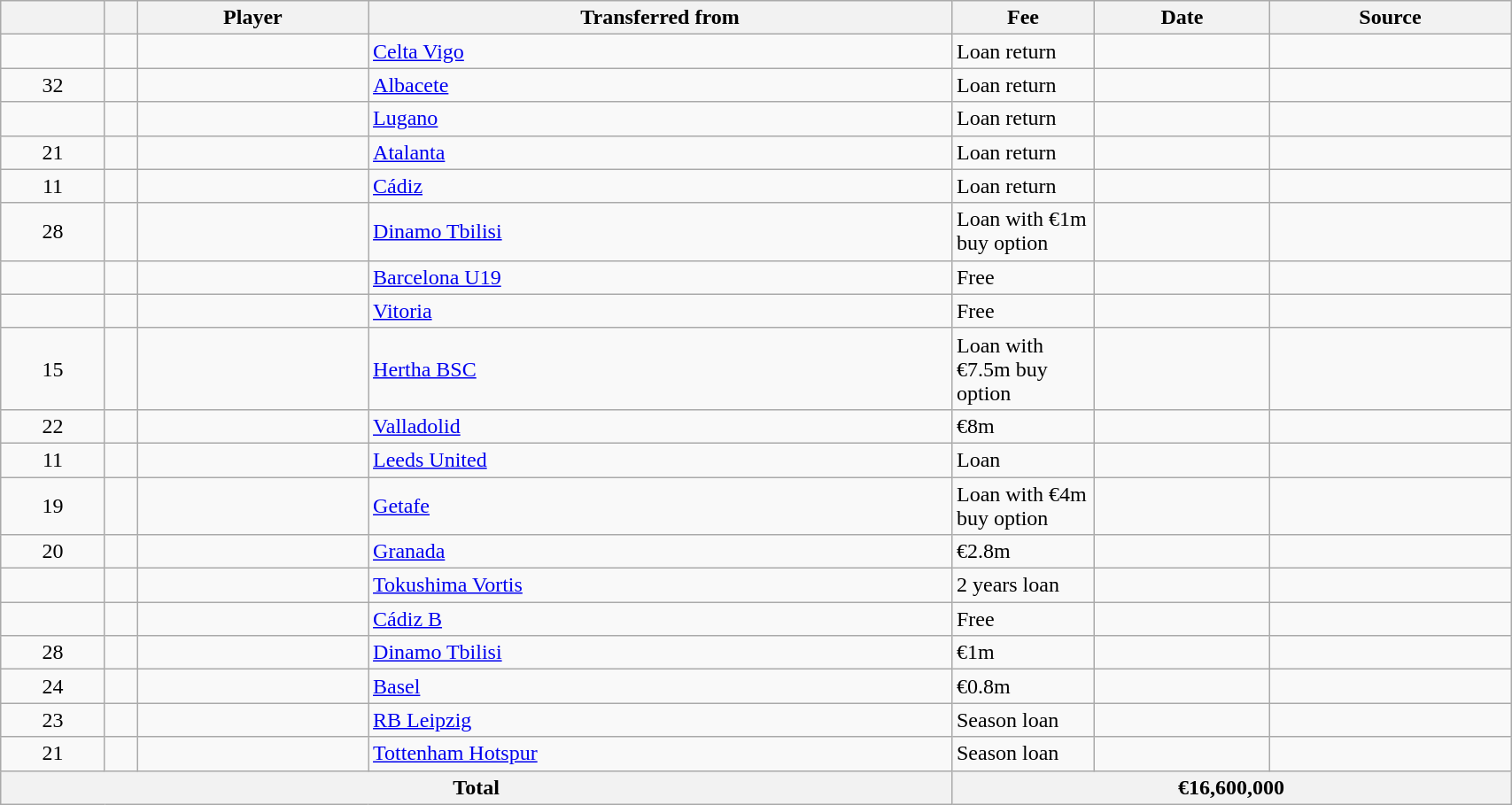<table class="wikitable sortable" style="width:90%; text-align:center; font-size:100%; text-align:left;">
<tr>
<th></th>
<th></th>
<th scope=col><strong>Player</strong></th>
<th><strong>Transferred from</strong></th>
<th !scope=col; style="width: 100px;"><strong>Fee</strong></th>
<th scope=col><strong>Date</strong></th>
<th scope=col><strong>Source</strong></th>
</tr>
<tr>
<td align=center></td>
<td align=center></td>
<td></td>
<td> <a href='#'>Celta Vigo</a></td>
<td>Loan return</td>
<td></td>
<td></td>
</tr>
<tr>
<td align=center>32</td>
<td align=center></td>
<td></td>
<td> <a href='#'>Albacete</a></td>
<td>Loan return</td>
<td></td>
<td></td>
</tr>
<tr>
<td align=center></td>
<td align=center></td>
<td></td>
<td> <a href='#'>Lugano</a></td>
<td>Loan return</td>
<td></td>
<td></td>
</tr>
<tr>
<td align=center>21</td>
<td align=center></td>
<td></td>
<td> <a href='#'>Atalanta</a></td>
<td>Loan return</td>
<td></td>
<td></td>
</tr>
<tr>
<td align=center>11</td>
<td align=center></td>
<td></td>
<td> <a href='#'>Cádiz</a></td>
<td>Loan return</td>
<td></td>
<td></td>
</tr>
<tr>
<td align=center>28</td>
<td align=center></td>
<td></td>
<td> <a href='#'>Dinamo Tbilisi</a></td>
<td>Loan with €1m buy option</td>
<td></td>
<td></td>
</tr>
<tr>
<td align=center></td>
<td align=center></td>
<td></td>
<td> <a href='#'>Barcelona U19</a></td>
<td>Free</td>
<td></td>
<td></td>
</tr>
<tr>
<td align=center></td>
<td align=center></td>
<td></td>
<td> <a href='#'>Vitoria</a></td>
<td>Free</td>
<td></td>
<td></td>
</tr>
<tr>
<td align=center>15</td>
<td align=center></td>
<td></td>
<td> <a href='#'>Hertha BSC</a></td>
<td>Loan with €7.5m buy option</td>
<td></td>
<td></td>
</tr>
<tr>
<td align=center>22</td>
<td align=center></td>
<td></td>
<td> <a href='#'>Valladolid</a></td>
<td>€8m</td>
<td></td>
<td></td>
</tr>
<tr>
<td align=center>11</td>
<td align=center></td>
<td></td>
<td> <a href='#'>Leeds United</a></td>
<td>Loan</td>
<td></td>
<td></td>
</tr>
<tr>
<td align=center>19</td>
<td align=center></td>
<td></td>
<td> <a href='#'>Getafe</a></td>
<td>Loan with €4m buy option</td>
<td></td>
<td></td>
</tr>
<tr>
<td align=center>20</td>
<td align=center></td>
<td></td>
<td> <a href='#'>Granada</a></td>
<td>€2.8m</td>
<td></td>
<td></td>
</tr>
<tr>
<td align=center></td>
<td align=center></td>
<td></td>
<td> <a href='#'>Tokushima Vortis</a></td>
<td>2 years loan</td>
<td></td>
<td></td>
</tr>
<tr>
<td align=center></td>
<td align=center></td>
<td></td>
<td> <a href='#'>Cádiz B</a></td>
<td>Free</td>
<td></td>
<td></td>
</tr>
<tr>
<td align=center>28</td>
<td align=center></td>
<td></td>
<td> <a href='#'>Dinamo Tbilisi</a></td>
<td>€1m</td>
<td></td>
<td></td>
</tr>
<tr>
<td align=center>24</td>
<td align=center></td>
<td></td>
<td> <a href='#'>Basel</a></td>
<td>€0.8m</td>
<td></td>
<td></td>
</tr>
<tr>
<td align=center>23</td>
<td align=center></td>
<td></td>
<td> <a href='#'>RB Leipzig</a></td>
<td>Season loan</td>
<td></td>
<td></td>
</tr>
<tr>
<td align=center>21</td>
<td align=center></td>
<td></td>
<td> <a href='#'>Tottenham Hotspur</a></td>
<td>Season loan</td>
<td></td>
<td></td>
</tr>
<tr>
<th colspan="4">Total</th>
<th colspan="3">€16,600,000</th>
</tr>
</table>
